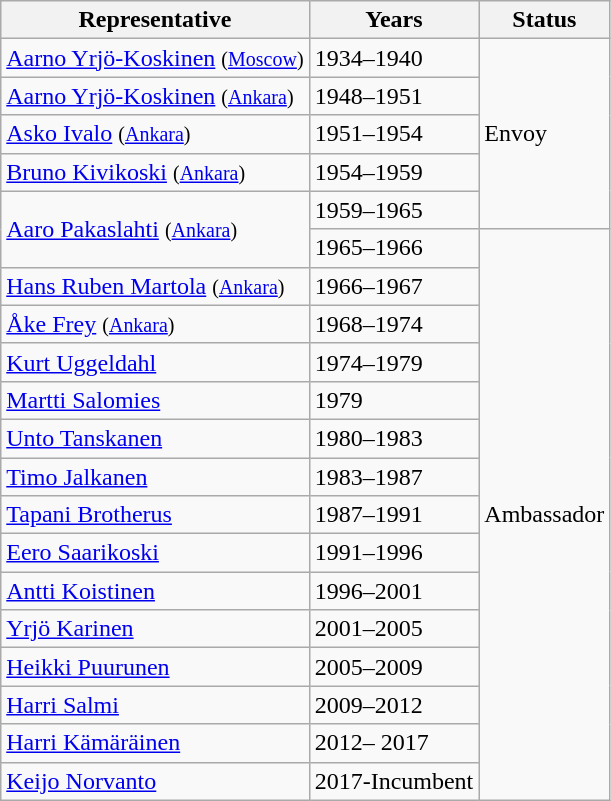<table class="wikitable sortable">
<tr>
<th>Representative</th>
<th>Years</th>
<th>Status</th>
</tr>
<tr>
<td><a href='#'>Aarno Yrjö-Koskinen</a> <small>(<a href='#'>Moscow</a>)</small></td>
<td>1934–1940</td>
<td rowspan="5">Envoy</td>
</tr>
<tr>
<td><a href='#'>Aarno Yrjö-Koskinen</a> <small>(<a href='#'>Ankara</a>)</small></td>
<td>1948–1951</td>
</tr>
<tr>
<td><a href='#'>Asko Ivalo</a> <small>(<a href='#'>Ankara</a>)</small></td>
<td>1951–1954</td>
</tr>
<tr>
<td><a href='#'>Bruno Kivikoski</a> <small>(<a href='#'>Ankara</a>)</small></td>
<td>1954–1959</td>
</tr>
<tr>
<td rowspan="2"><a href='#'>Aaro Pakaslahti</a> <small>(<a href='#'>Ankara</a>)</small></td>
<td>1959–1965</td>
</tr>
<tr>
<td>1965–1966</td>
<td rowspan="15">Ambassador</td>
</tr>
<tr>
<td><a href='#'>Hans Ruben Martola</a> <small>(<a href='#'>Ankara</a>)</small></td>
<td>1966–1967</td>
</tr>
<tr>
<td><a href='#'>Åke Frey</a> <small>(<a href='#'>Ankara</a>)</small></td>
<td>1968–1974</td>
</tr>
<tr>
<td><a href='#'>Kurt Uggeldahl</a></td>
<td>1974–1979</td>
</tr>
<tr>
<td><a href='#'>Martti Salomies</a></td>
<td>1979</td>
</tr>
<tr>
<td><a href='#'>Unto Tanskanen</a></td>
<td>1980–1983</td>
</tr>
<tr>
<td><a href='#'>Timo Jalkanen</a></td>
<td>1983–1987</td>
</tr>
<tr>
<td><a href='#'>Tapani Brotherus</a></td>
<td>1987–1991</td>
</tr>
<tr>
<td><a href='#'>Eero Saarikoski</a></td>
<td>1991–1996</td>
</tr>
<tr>
<td><a href='#'>Antti Koistinen</a></td>
<td>1996–2001</td>
</tr>
<tr>
<td><a href='#'>Yrjö Karinen</a></td>
<td>2001–2005</td>
</tr>
<tr>
<td><a href='#'>Heikki Puurunen</a></td>
<td>2005–2009</td>
</tr>
<tr>
<td><a href='#'>Harri Salmi</a></td>
<td>2009–2012</td>
</tr>
<tr>
<td><a href='#'>Harri Kämäräinen</a></td>
<td>2012– 2017</td>
</tr>
<tr>
<td><a href='#'>Keijo Norvanto</a></td>
<td>2017-Incumbent</td>
</tr>
</table>
